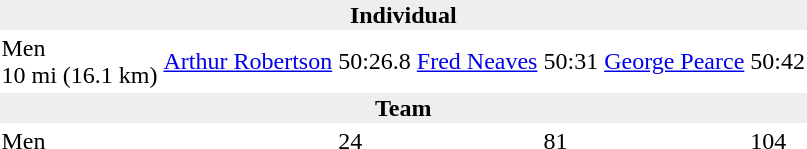<table>
<tr>
<td colspan=7 bgcolor=#eeeeee style=text-align:center;><strong>Individual</strong></td>
</tr>
<tr>
<td>Men<br>10 mi (16.1 km)</td>
<td><a href='#'>Arthur Robertson</a><br></td>
<td>50:26.8</td>
<td><a href='#'>Fred Neaves</a><br></td>
<td>50:31</td>
<td><a href='#'>George Pearce</a><br></td>
<td>50:42</td>
</tr>
<tr>
<td colspan=7 bgcolor=#eeeeee style=text-align:center;><strong>Team</strong></td>
</tr>
<tr>
<td>Men</td>
<td></td>
<td>24</td>
<td></td>
<td>81</td>
<td></td>
<td>104</td>
</tr>
</table>
